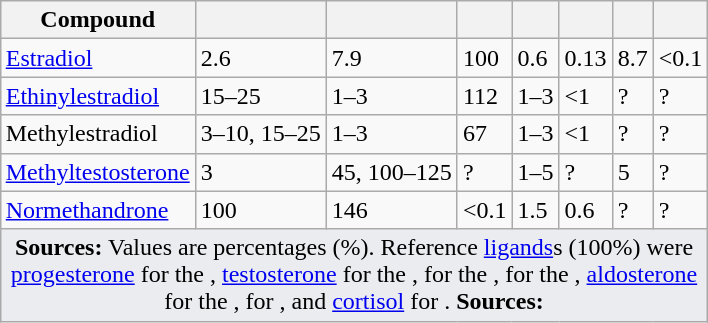<table class="wikitable sortable mw-collapsible mw-collapsed" style="text-align:left; margin-left:auto; margin-right:auto; border:none;">
<tr>
<th>Compound</th>
<th></th>
<th></th>
<th></th>
<th></th>
<th></th>
<th></th>
<th></th>
</tr>
<tr>
<td><a href='#'>Estradiol</a></td>
<td>2.6</td>
<td>7.9</td>
<td>100</td>
<td>0.6</td>
<td>0.13</td>
<td>8.7</td>
<td><0.1</td>
</tr>
<tr>
<td><a href='#'>Ethinylestradiol</a></td>
<td>15–25</td>
<td>1–3</td>
<td>112</td>
<td>1–3</td>
<td><1</td>
<td>?</td>
<td>?</td>
</tr>
<tr>
<td>Methylestradiol</td>
<td>3–10, 15–25</td>
<td>1–3</td>
<td>67</td>
<td>1–3</td>
<td><1</td>
<td>?</td>
<td>?</td>
</tr>
<tr>
<td><a href='#'>Methyltestosterone</a></td>
<td>3</td>
<td>45, 100–125</td>
<td>?</td>
<td>1–5</td>
<td>?</td>
<td>5</td>
<td>?</td>
</tr>
<tr>
<td><a href='#'>Normethandrone</a></td>
<td>100</td>
<td>146</td>
<td><0.1</td>
<td>1.5</td>
<td>0.6</td>
<td>?</td>
<td>?</td>
</tr>
<tr class="sortbottom">
<td colspan="8" style="width: 1px; background-color:#eaecf0; text-align: center;"><strong>Sources:</strong> Values are percentages (%). Reference <a href='#'>ligands</a>s (100%) were <a href='#'>progesterone</a> for the , <a href='#'>testosterone</a> for the , <a href='#'></a> for the ,  for the , <a href='#'>aldosterone</a> for the ,  for , and <a href='#'>cortisol</a> for . <strong>Sources:</strong> </td>
</tr>
</table>
